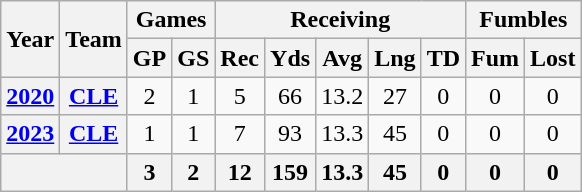<table class=wikitable style="text-align:center;">
<tr>
<th rowspan="2">Year</th>
<th rowspan="2">Team</th>
<th colspan="2">Games</th>
<th colspan="5">Receiving</th>
<th colspan="2">Fumbles</th>
</tr>
<tr>
<th>GP</th>
<th>GS</th>
<th>Rec</th>
<th>Yds</th>
<th>Avg</th>
<th>Lng</th>
<th>TD</th>
<th>Fum</th>
<th>Lost</th>
</tr>
<tr>
<th><a href='#'>2020</a></th>
<th><a href='#'>CLE</a></th>
<td>2</td>
<td>1</td>
<td>5</td>
<td>66</td>
<td>13.2</td>
<td>27</td>
<td>0</td>
<td>0</td>
<td>0</td>
</tr>
<tr>
<th><a href='#'>2023</a></th>
<th><a href='#'>CLE</a></th>
<td>1</td>
<td>1</td>
<td>7</td>
<td>93</td>
<td>13.3</td>
<td>45</td>
<td>0</td>
<td>0</td>
<td>0</td>
</tr>
<tr>
<th colspan="2"></th>
<th>3</th>
<th>2</th>
<th>12</th>
<th>159</th>
<th>13.3</th>
<th>45</th>
<th>0</th>
<th>0</th>
<th>0</th>
</tr>
</table>
